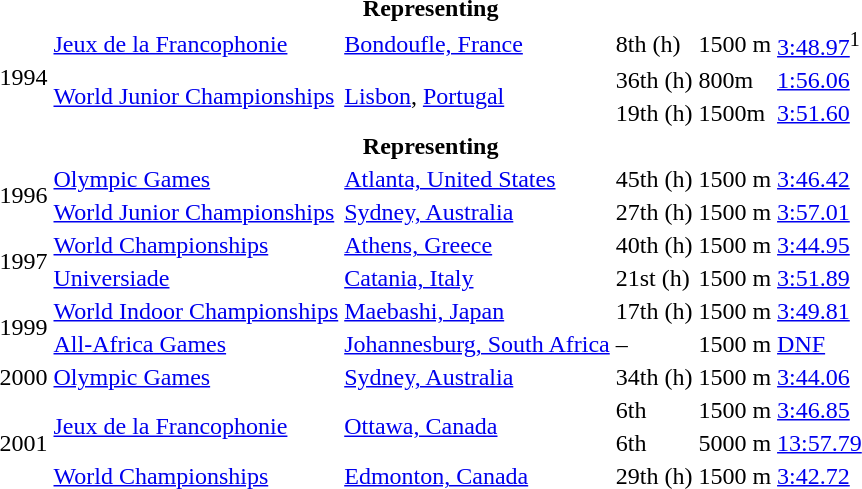<table>
<tr>
<th colspan="6">Representing </th>
</tr>
<tr>
<td rowspan=3>1994</td>
<td><a href='#'>Jeux de la Francophonie</a></td>
<td><a href='#'>Bondoufle, France</a></td>
<td>8th (h)</td>
<td>1500 m</td>
<td><a href='#'>3:48.97</a><sup>1</sup></td>
</tr>
<tr>
<td rowspan=2><a href='#'>World Junior Championships</a></td>
<td rowspan=2><a href='#'>Lisbon</a>, <a href='#'>Portugal</a></td>
<td>36th (h)</td>
<td>800m</td>
<td><a href='#'>1:56.06</a></td>
</tr>
<tr>
<td>19th (h)</td>
<td>1500m</td>
<td><a href='#'>3:51.60</a></td>
</tr>
<tr>
<th colspan="6">Representing </th>
</tr>
<tr>
<td rowspan=2>1996</td>
<td><a href='#'>Olympic Games</a></td>
<td><a href='#'>Atlanta, United States</a></td>
<td>45th (h)</td>
<td>1500 m</td>
<td><a href='#'>3:46.42</a></td>
</tr>
<tr>
<td><a href='#'>World Junior Championships</a></td>
<td><a href='#'>Sydney, Australia</a></td>
<td>27th (h)</td>
<td>1500 m</td>
<td><a href='#'>3:57.01</a></td>
</tr>
<tr>
<td rowspan=2>1997</td>
<td><a href='#'>World Championships</a></td>
<td><a href='#'>Athens, Greece</a></td>
<td>40th (h)</td>
<td>1500 m</td>
<td><a href='#'>3:44.95</a></td>
</tr>
<tr>
<td><a href='#'>Universiade</a></td>
<td><a href='#'>Catania, Italy</a></td>
<td>21st (h)</td>
<td>1500 m</td>
<td><a href='#'>3:51.89</a></td>
</tr>
<tr>
<td rowspan=2>1999</td>
<td><a href='#'>World Indoor Championships</a></td>
<td><a href='#'>Maebashi, Japan</a></td>
<td>17th (h)</td>
<td>1500 m</td>
<td><a href='#'>3:49.81</a></td>
</tr>
<tr>
<td><a href='#'>All-Africa Games</a></td>
<td><a href='#'>Johannesburg, South Africa</a></td>
<td>–</td>
<td>1500 m</td>
<td><a href='#'>DNF</a></td>
</tr>
<tr>
<td>2000</td>
<td><a href='#'>Olympic Games</a></td>
<td><a href='#'>Sydney, Australia</a></td>
<td>34th (h)</td>
<td>1500 m</td>
<td><a href='#'>3:44.06</a></td>
</tr>
<tr>
<td rowspan=3>2001</td>
<td rowspan=2><a href='#'>Jeux de la Francophonie</a></td>
<td rowspan=2><a href='#'>Ottawa, Canada</a></td>
<td>6th</td>
<td>1500 m</td>
<td><a href='#'>3:46.85</a></td>
</tr>
<tr>
<td>6th</td>
<td>5000 m</td>
<td><a href='#'>13:57.79</a></td>
</tr>
<tr>
<td><a href='#'>World Championships</a></td>
<td><a href='#'>Edmonton, Canada</a></td>
<td>29th (h)</td>
<td>1500 m</td>
<td><a href='#'>3:42.72</a></td>
</tr>
</table>
